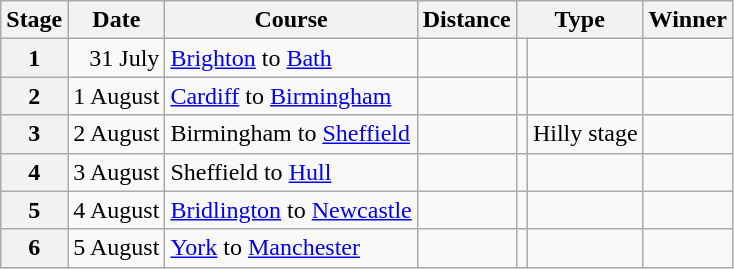<table class="wikitable">
<tr>
<th scope="col">Stage</th>
<th scope="col">Date</th>
<th scope="col">Course</th>
<th scope="col">Distance</th>
<th scope="col" colspan="2">Type</th>
<th scope="col">Winner</th>
</tr>
<tr>
<th scope="row">1</th>
<td style="text-align:right;">31 July</td>
<td><a href='#'>Brighton</a> to <a href='#'>Bath</a></td>
<td></td>
<td></td>
<td></td>
<td></td>
</tr>
<tr>
<th scope="row">2</th>
<td style="text-align:right;">1 August</td>
<td><a href='#'>Cardiff</a> to <a href='#'>Birmingham</a></td>
<td></td>
<td></td>
<td></td>
<td></td>
</tr>
<tr>
<th scope="row">3</th>
<td style="text-align:right;">2 August</td>
<td>Birmingham to <a href='#'>Sheffield</a></td>
<td></td>
<td></td>
<td>Hilly stage</td>
<td></td>
</tr>
<tr>
<th scope="row">4</th>
<td style="text-align:right;">3 August</td>
<td>Sheffield to <a href='#'>Hull</a></td>
<td></td>
<td></td>
<td></td>
<td></td>
</tr>
<tr>
<th scope="row">5</th>
<td style="text-align:right;">4 August</td>
<td><a href='#'>Bridlington</a> to <a href='#'>Newcastle</a></td>
<td></td>
<td></td>
<td></td>
<td></td>
</tr>
<tr>
<th scope="row">6</th>
<td style="text-align:right;">5 August</td>
<td><a href='#'>York</a> to <a href='#'>Manchester</a></td>
<td></td>
<td></td>
<td></td>
<td></td>
</tr>
</table>
